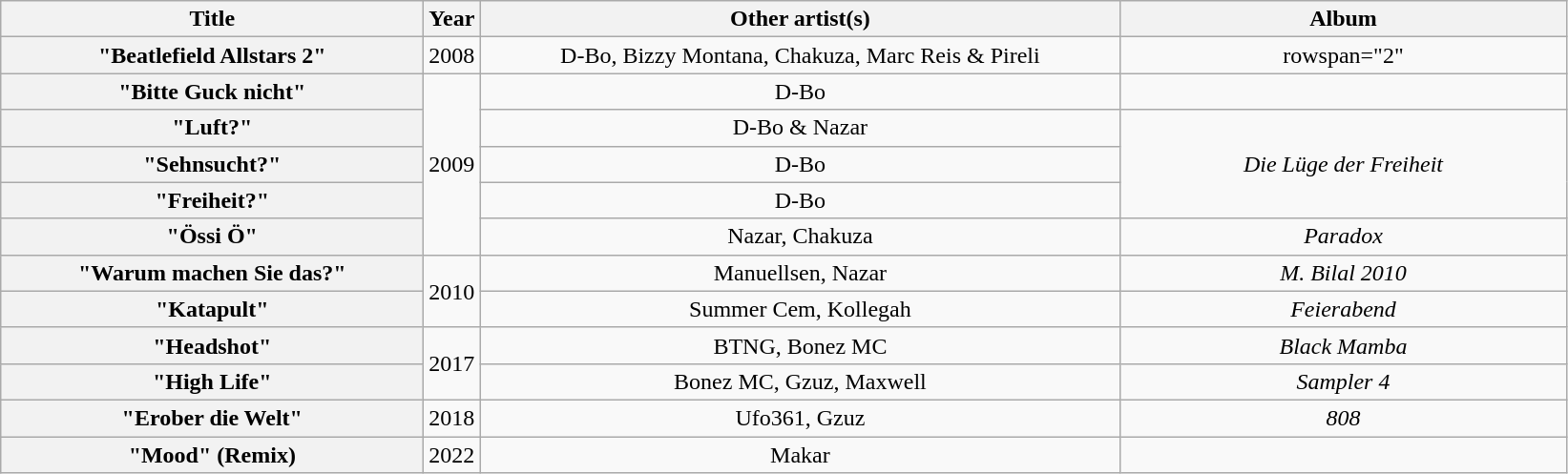<table class="wikitable plainrowheaders" style="text-align:center;">
<tr>
<th scope="col" style="width:18em;">Title</th>
<th scope="col">Year</th>
<th scope="col" style="width:27.5em;">Other artist(s)</th>
<th scope="col" style="width:19em;">Album</th>
</tr>
<tr>
<th scope="row">"Beatlefield Allstars 2"</th>
<td>2008</td>
<td>D-Bo, Bizzy Montana, Chakuza, Marc Reis & Pireli</td>
<td>rowspan="2" </td>
</tr>
<tr>
<th scope="row">"Bitte Guck nicht"</th>
<td rowspan="5">2009</td>
<td>D-Bo</td>
</tr>
<tr>
<th scope="row">"Luft?"</th>
<td>D-Bo & Nazar</td>
<td rowspan="3"><em>Die Lüge der Freiheit</em></td>
</tr>
<tr>
<th scope="row">"Sehnsucht?"</th>
<td>D-Bo</td>
</tr>
<tr>
<th scope="row">"Freiheit?"</th>
<td>D-Bo</td>
</tr>
<tr>
<th scope="row">"Össi Ö"</th>
<td>Nazar, Chakuza</td>
<td><em>Paradox</em></td>
</tr>
<tr>
<th scope="row">"Warum machen Sie das?"</th>
<td rowspan="2">2010</td>
<td>Manuellsen, Nazar</td>
<td><em>M. Bilal 2010</em></td>
</tr>
<tr>
<th scope="row">"Katapult"</th>
<td>Summer Cem, Kollegah</td>
<td><em>Feierabend</em></td>
</tr>
<tr>
<th scope="row">"Headshot"</th>
<td rowspan="2">2017</td>
<td>BTNG, Bonez MC</td>
<td><em>Black Mamba</em></td>
</tr>
<tr>
<th scope="row">"High Life"</th>
<td>Bonez MC, Gzuz, Maxwell</td>
<td><em>Sampler 4</em></td>
</tr>
<tr>
<th scope="row">"Erober die Welt"</th>
<td>2018</td>
<td>Ufo361, Gzuz</td>
<td><em>808</em></td>
</tr>
<tr>
<th scope="row">"Mood" (Remix)</th>
<td>2022</td>
<td>Makar</td>
<td></td>
</tr>
</table>
